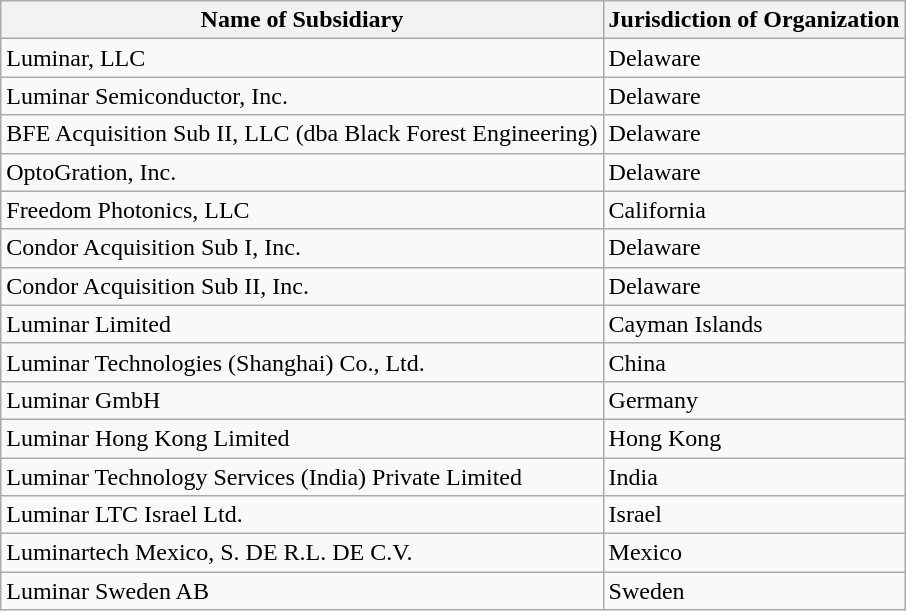<table class="wikitable">
<tr>
<th>Name of Subsidiary</th>
<th>Jurisdiction of Organization</th>
</tr>
<tr>
<td>Luminar, LLC</td>
<td>Delaware</td>
</tr>
<tr>
<td>Luminar Semiconductor, Inc.</td>
<td>Delaware</td>
</tr>
<tr>
<td>BFE Acquisition Sub II, LLC (dba Black Forest Engineering)</td>
<td>Delaware</td>
</tr>
<tr>
<td>OptoGration, Inc.</td>
<td>Delaware</td>
</tr>
<tr>
<td>Freedom Photonics, LLC</td>
<td>California</td>
</tr>
<tr>
<td>Condor Acquisition Sub I, Inc.</td>
<td>Delaware</td>
</tr>
<tr>
<td>Condor Acquisition Sub II, Inc.</td>
<td>Delaware</td>
</tr>
<tr>
<td>Luminar Limited</td>
<td>Cayman Islands</td>
</tr>
<tr>
<td>Luminar Technologies (Shanghai) Co., Ltd.</td>
<td>China</td>
</tr>
<tr>
<td>Luminar GmbH</td>
<td>Germany</td>
</tr>
<tr>
<td>Luminar Hong Kong Limited</td>
<td>Hong Kong</td>
</tr>
<tr>
<td>Luminar Technology Services (India) Private Limited</td>
<td>India</td>
</tr>
<tr>
<td>Luminar LTC Israel Ltd.</td>
<td>Israel</td>
</tr>
<tr>
<td>Luminartech Mexico, S. DE R.L. DE C.V.</td>
<td>Mexico</td>
</tr>
<tr>
<td>Luminar Sweden AB</td>
<td>Sweden</td>
</tr>
</table>
